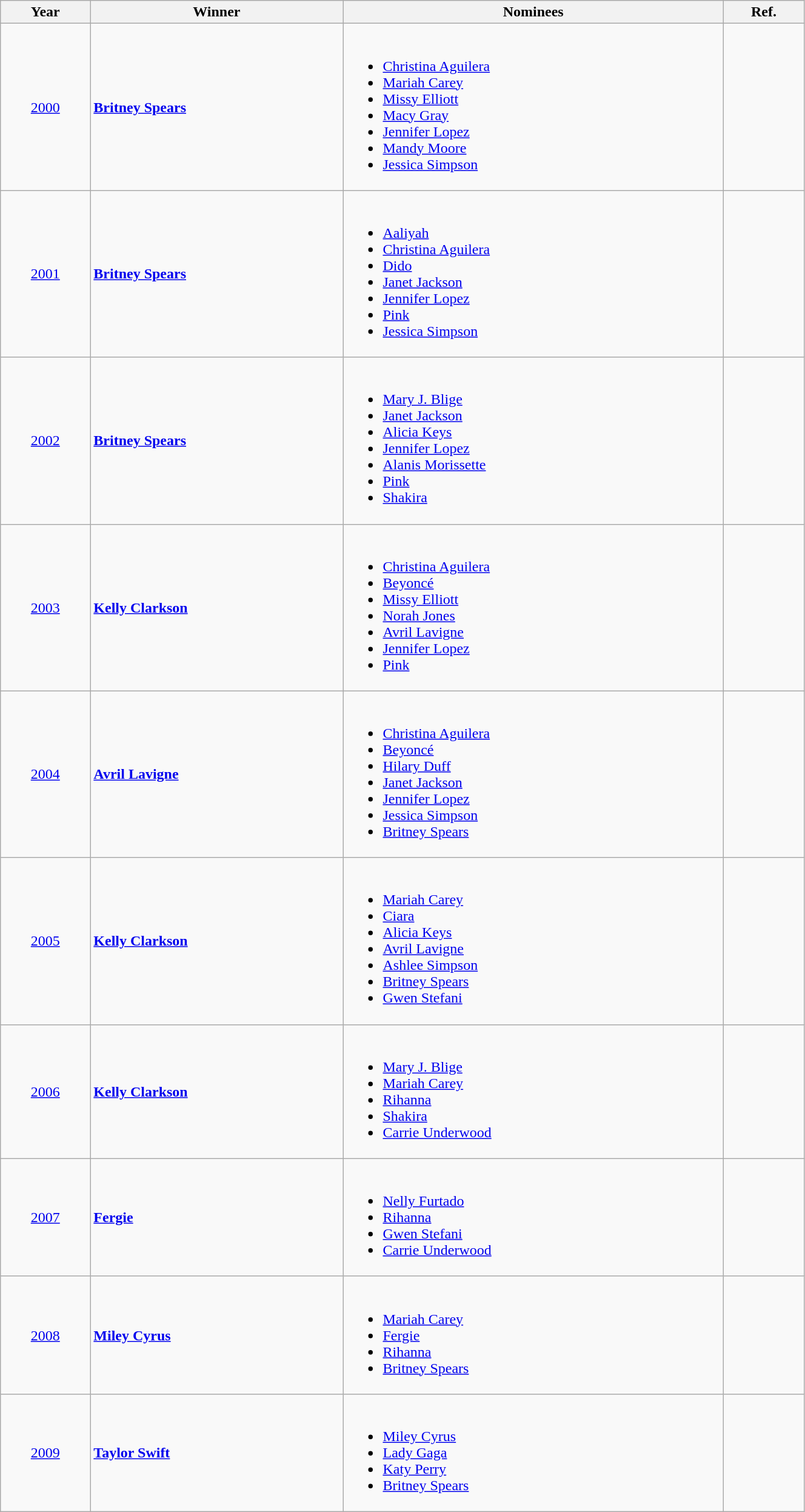<table class="wikitable" width=70%>
<tr>
<th>Year</th>
<th>Winner</th>
<th>Nominees</th>
<th>Ref.</th>
</tr>
<tr>
<td align="center"><a href='#'>2000</a></td>
<td><strong><a href='#'>Britney Spears</a></strong></td>
<td><br><ul><li><a href='#'>Christina Aguilera</a></li><li><a href='#'>Mariah Carey</a></li><li><a href='#'>Missy Elliott</a></li><li><a href='#'>Macy Gray</a></li><li><a href='#'>Jennifer Lopez</a></li><li><a href='#'>Mandy Moore</a></li><li><a href='#'>Jessica Simpson</a></li></ul></td>
<td align="center"></td>
</tr>
<tr>
<td align="center"><a href='#'>2001</a></td>
<td><strong><a href='#'>Britney Spears</a></strong></td>
<td><br><ul><li><a href='#'>Aaliyah</a></li><li><a href='#'>Christina Aguilera</a></li><li><a href='#'>Dido</a></li><li><a href='#'>Janet Jackson</a></li><li><a href='#'>Jennifer Lopez</a></li><li><a href='#'>Pink</a></li><li><a href='#'>Jessica Simpson</a></li></ul></td>
<td align="center"></td>
</tr>
<tr>
<td align="center"><a href='#'>2002</a></td>
<td><strong><a href='#'>Britney Spears</a></strong></td>
<td><br><ul><li><a href='#'>Mary J. Blige</a></li><li><a href='#'>Janet Jackson</a></li><li><a href='#'>Alicia Keys</a></li><li><a href='#'>Jennifer Lopez</a></li><li><a href='#'>Alanis Morissette</a></li><li><a href='#'>Pink</a></li><li><a href='#'>Shakira</a></li></ul></td>
<td align="center"></td>
</tr>
<tr>
<td align="center"><a href='#'>2003</a></td>
<td><strong><a href='#'>Kelly Clarkson</a></strong></td>
<td><br><ul><li><a href='#'>Christina Aguilera</a></li><li><a href='#'>Beyoncé</a></li><li><a href='#'>Missy Elliott</a></li><li><a href='#'>Norah Jones</a></li><li><a href='#'>Avril Lavigne</a></li><li><a href='#'>Jennifer Lopez</a></li><li><a href='#'>Pink</a></li></ul></td>
<td align="center"></td>
</tr>
<tr>
<td align="center"><a href='#'>2004</a></td>
<td><strong><a href='#'>Avril Lavigne</a></strong></td>
<td><br><ul><li><a href='#'>Christina Aguilera</a></li><li><a href='#'>Beyoncé</a></li><li><a href='#'>Hilary Duff</a></li><li><a href='#'>Janet Jackson</a></li><li><a href='#'>Jennifer Lopez</a></li><li><a href='#'>Jessica Simpson</a></li><li><a href='#'>Britney Spears</a></li></ul></td>
<td align="center"></td>
</tr>
<tr>
<td align="center"><a href='#'>2005</a></td>
<td><strong><a href='#'>Kelly Clarkson</a></strong></td>
<td><br><ul><li><a href='#'>Mariah Carey</a></li><li><a href='#'>Ciara</a></li><li><a href='#'>Alicia Keys</a></li><li><a href='#'>Avril Lavigne</a></li><li><a href='#'>Ashlee Simpson</a></li><li><a href='#'>Britney Spears</a></li><li><a href='#'>Gwen Stefani</a></li></ul></td>
<td align="center"></td>
</tr>
<tr>
<td align="center"><a href='#'>2006</a></td>
<td><strong><a href='#'>Kelly Clarkson</a></strong></td>
<td><br><ul><li><a href='#'>Mary J. Blige</a></li><li><a href='#'>Mariah Carey</a></li><li><a href='#'>Rihanna</a></li><li><a href='#'>Shakira</a></li><li><a href='#'>Carrie Underwood</a></li></ul></td>
<td align="center"></td>
</tr>
<tr>
<td align="center"><a href='#'>2007</a></td>
<td><strong><a href='#'>Fergie</a></strong></td>
<td><br><ul><li><a href='#'>Nelly Furtado</a></li><li><a href='#'>Rihanna</a></li><li><a href='#'>Gwen Stefani</a></li><li><a href='#'>Carrie Underwood</a></li></ul></td>
<td align="center"></td>
</tr>
<tr>
<td align="center"><a href='#'>2008</a></td>
<td><strong><a href='#'>Miley Cyrus</a></strong></td>
<td><br><ul><li><a href='#'>Mariah Carey</a></li><li><a href='#'>Fergie</a></li><li><a href='#'>Rihanna</a></li><li><a href='#'>Britney Spears</a></li></ul></td>
<td align="center"></td>
</tr>
<tr>
<td align="center"><a href='#'>2009</a></td>
<td><strong><a href='#'>Taylor Swift</a></strong></td>
<td><br><ul><li><a href='#'>Miley Cyrus</a></li><li><a href='#'>Lady Gaga</a></li><li><a href='#'>Katy Perry</a></li><li><a href='#'>Britney Spears</a></li></ul></td>
<td align="center"></td>
</tr>
</table>
